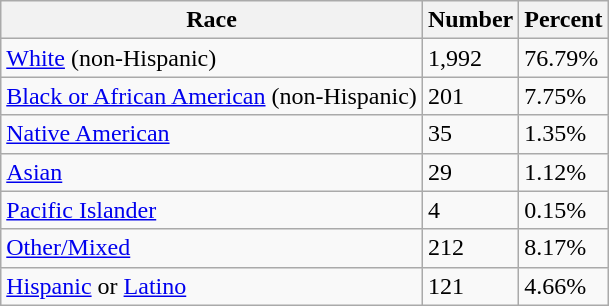<table class="wikitable">
<tr>
<th>Race</th>
<th>Number</th>
<th>Percent</th>
</tr>
<tr>
<td><a href='#'>White</a> (non-Hispanic)</td>
<td>1,992</td>
<td>76.79%</td>
</tr>
<tr>
<td><a href='#'>Black or African American</a> (non-Hispanic)</td>
<td>201</td>
<td>7.75%</td>
</tr>
<tr>
<td><a href='#'>Native American</a></td>
<td>35</td>
<td>1.35%</td>
</tr>
<tr>
<td><a href='#'>Asian</a></td>
<td>29</td>
<td>1.12%</td>
</tr>
<tr>
<td><a href='#'>Pacific Islander</a></td>
<td>4</td>
<td>0.15%</td>
</tr>
<tr>
<td><a href='#'>Other/Mixed</a></td>
<td>212</td>
<td>8.17%</td>
</tr>
<tr>
<td><a href='#'>Hispanic</a> or <a href='#'>Latino</a></td>
<td>121</td>
<td>4.66%</td>
</tr>
</table>
